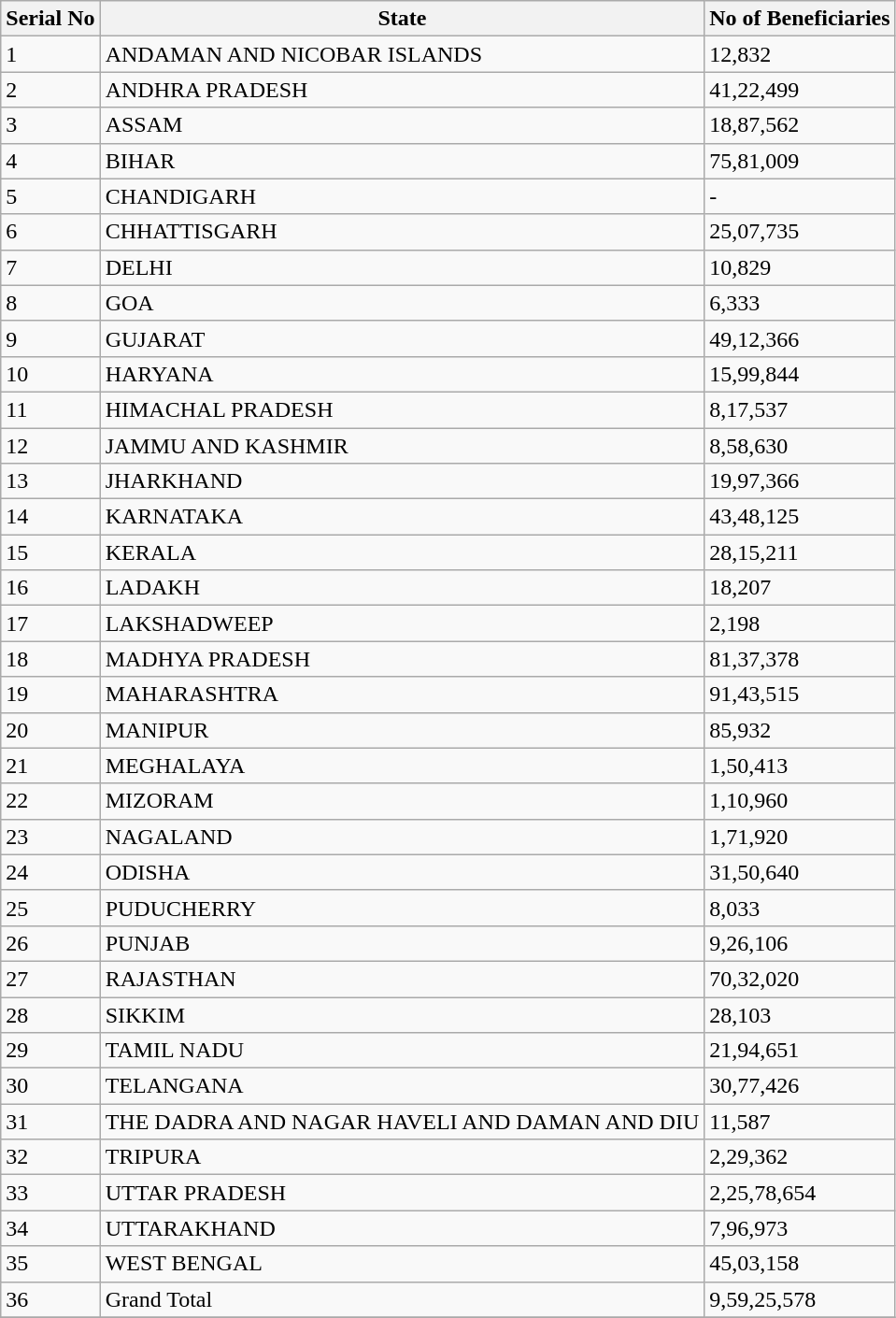<table class="wikitable">
<tr>
<th>Serial No</th>
<th>State</th>
<th>No of Beneficiaries</th>
</tr>
<tr>
<td>1</td>
<td>ANDAMAN AND NICOBAR ISLANDS</td>
<td>12,832</td>
</tr>
<tr>
<td>2</td>
<td>ANDHRA PRADESH</td>
<td>41,22,499</td>
</tr>
<tr>
<td>3</td>
<td>ASSAM</td>
<td>18,87,562</td>
</tr>
<tr>
<td>4</td>
<td>BIHAR</td>
<td>75,81,009</td>
</tr>
<tr>
<td>5</td>
<td>CHANDIGARH</td>
<td>-</td>
</tr>
<tr>
<td>6</td>
<td>CHHATTISGARH</td>
<td>25,07,735</td>
</tr>
<tr>
<td>7</td>
<td>DELHI</td>
<td>10,829</td>
</tr>
<tr>
<td>8</td>
<td>GOA</td>
<td>6,333</td>
</tr>
<tr>
<td>9</td>
<td>GUJARAT</td>
<td>49,12,366</td>
</tr>
<tr>
<td>10</td>
<td>HARYANA</td>
<td>15,99,844</td>
</tr>
<tr>
<td>11</td>
<td>HIMACHAL PRADESH</td>
<td>8,17,537</td>
</tr>
<tr>
<td>12</td>
<td>JAMMU AND KASHMIR</td>
<td>8,58,630</td>
</tr>
<tr>
<td>13</td>
<td>JHARKHAND</td>
<td>19,97,366</td>
</tr>
<tr>
<td>14</td>
<td>KARNATAKA</td>
<td>43,48,125</td>
</tr>
<tr>
<td>15</td>
<td>KERALA</td>
<td>28,15,211</td>
</tr>
<tr>
<td>16</td>
<td>LADAKH</td>
<td>18,207</td>
</tr>
<tr>
<td>17</td>
<td>LAKSHADWEEP</td>
<td>2,198</td>
</tr>
<tr>
<td>18</td>
<td>MADHYA PRADESH</td>
<td>81,37,378</td>
</tr>
<tr>
<td>19</td>
<td>MAHARASHTRA</td>
<td>91,43,515</td>
</tr>
<tr>
<td>20</td>
<td>MANIPUR</td>
<td>85,932</td>
</tr>
<tr>
<td>21</td>
<td>MEGHALAYA</td>
<td>1,50,413</td>
</tr>
<tr>
<td>22</td>
<td>MIZORAM</td>
<td>1,10,960</td>
</tr>
<tr>
<td>23</td>
<td>NAGALAND</td>
<td>1,71,920</td>
</tr>
<tr>
<td>24</td>
<td>ODISHA</td>
<td>31,50,640</td>
</tr>
<tr>
<td>25</td>
<td>PUDUCHERRY</td>
<td>8,033</td>
</tr>
<tr>
<td>26</td>
<td>PUNJAB</td>
<td>9,26,106</td>
</tr>
<tr>
<td>27</td>
<td>RAJASTHAN</td>
<td>70,32,020</td>
</tr>
<tr>
<td>28</td>
<td>SIKKIM</td>
<td>28,103</td>
</tr>
<tr>
<td>29</td>
<td>TAMIL NADU</td>
<td>21,94,651</td>
</tr>
<tr>
<td>30</td>
<td>TELANGANA</td>
<td>30,77,426</td>
</tr>
<tr>
<td>31</td>
<td>THE DADRA AND NAGAR HAVELI AND DAMAN AND DIU</td>
<td>11,587</td>
</tr>
<tr>
<td>32</td>
<td>TRIPURA</td>
<td>2,29,362</td>
</tr>
<tr>
<td>33</td>
<td>UTTAR PRADESH</td>
<td>2,25,78,654</td>
</tr>
<tr>
<td>34</td>
<td>UTTARAKHAND</td>
<td>7,96,973</td>
</tr>
<tr>
<td>35</td>
<td>WEST BENGAL</td>
<td>45,03,158</td>
</tr>
<tr>
<td>36</td>
<td>Grand Total</td>
<td>9,59,25,578</td>
</tr>
<tr>
</tr>
</table>
